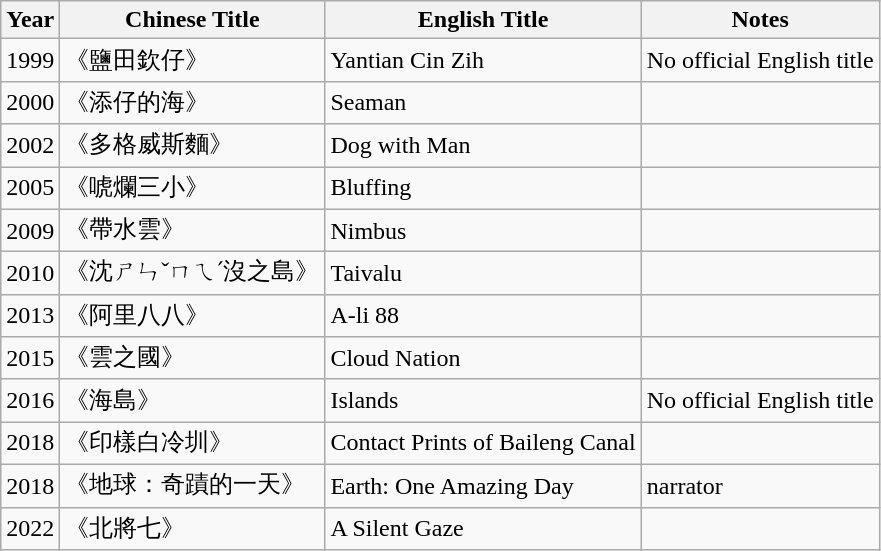<table class="wikitable">
<tr>
<th>Year</th>
<th>Chinese Title</th>
<th>English Title</th>
<th>Notes</th>
</tr>
<tr>
<td>1999</td>
<td>《鹽田欽仔》</td>
<td>Yantian Cin Zih</td>
<td>No official English title</td>
</tr>
<tr>
<td>2000</td>
<td>《添仔的海》</td>
<td>Seaman</td>
<td></td>
</tr>
<tr>
<td>2002</td>
<td>《多格威斯麵》</td>
<td>Dog with Man</td>
<td></td>
</tr>
<tr>
<td>2005</td>
<td>《唬爛三小》</td>
<td>Bluffing</td>
<td></td>
</tr>
<tr>
<td>2009</td>
<td>《帶水雲》</td>
<td>Nimbus</td>
<td></td>
</tr>
<tr>
<td>2010</td>
<td>《沈ㄕㄣˇㄇㄟˊ沒之島》</td>
<td>Taivalu</td>
<td></td>
</tr>
<tr>
<td>2013</td>
<td>《阿里八八》</td>
<td>A-li 88</td>
<td></td>
</tr>
<tr>
<td>2015</td>
<td>《雲之國》</td>
<td>Cloud Nation</td>
<td></td>
</tr>
<tr>
<td>2016</td>
<td>《海島》</td>
<td>Islands </td>
<td>No official English title</td>
</tr>
<tr>
<td>2018</td>
<td>《印樣白冷圳》</td>
<td>Contact Prints of Baileng Canal</td>
<td></td>
</tr>
<tr>
<td>2018</td>
<td>《地球：奇蹟的一天》</td>
<td>Earth: One Amazing Day</td>
<td>narrator</td>
</tr>
<tr>
<td>2022</td>
<td>《北將七》</td>
<td>A Silent Gaze</td>
<td></td>
</tr>
</table>
